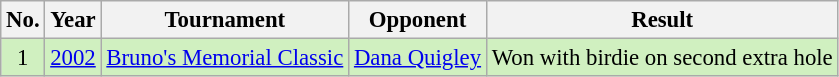<table class="wikitable" style="font-size:95%;">
<tr>
<th>No.</th>
<th>Year</th>
<th>Tournament</th>
<th>Opponent</th>
<th>Result</th>
</tr>
<tr style="background:#D0F0C0;">
<td align=center>1</td>
<td><a href='#'>2002</a></td>
<td><a href='#'>Bruno's Memorial Classic</a></td>
<td> <a href='#'>Dana Quigley</a></td>
<td>Won with birdie on second extra hole</td>
</tr>
</table>
